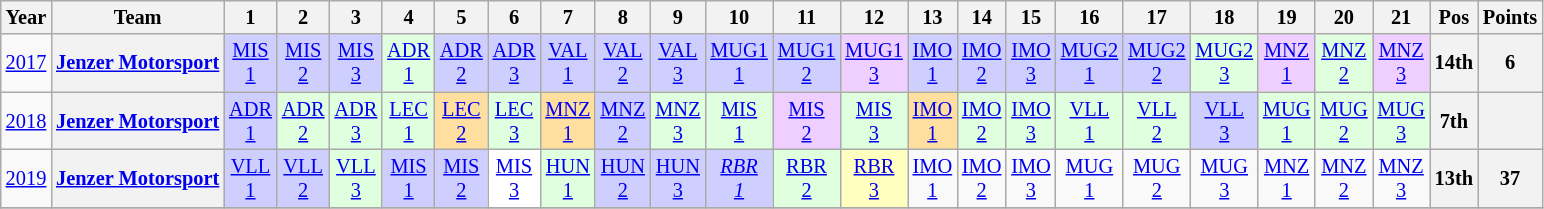<table class="wikitable" style="text-align:center; font-size:85%">
<tr>
<th>Year</th>
<th>Team</th>
<th>1</th>
<th>2</th>
<th>3</th>
<th>4</th>
<th>5</th>
<th>6</th>
<th>7</th>
<th>8</th>
<th>9</th>
<th>10</th>
<th>11</th>
<th>12</th>
<th>13</th>
<th>14</th>
<th>15</th>
<th>16</th>
<th>17</th>
<th>18</th>
<th>19</th>
<th>20</th>
<th>21</th>
<th>Pos</th>
<th>Points</th>
</tr>
<tr>
<td><a href='#'>2017</a></td>
<th nowrap><a href='#'>Jenzer Motorsport</a></th>
<td style="background:#cfcfff"><a href='#'>MIS<br>1</a><br></td>
<td style="background:#cfcfff"><a href='#'>MIS<br>2</a><br></td>
<td style="background:#cfcfff"><a href='#'>MIS<br>3</a><br></td>
<td style="background:#dfffdf"><a href='#'>ADR<br>1</a><br></td>
<td style="background:#cfcfff"><a href='#'>ADR<br>2</a><br></td>
<td style="background:#cfcfff"><a href='#'>ADR<br>3</a><br></td>
<td style="background:#cfcfff"><a href='#'>VAL<br>1</a><br></td>
<td style="background:#cfcfff"><a href='#'>VAL<br>2</a><br></td>
<td style="background:#cfcfff"><a href='#'>VAL<br>3</a><br></td>
<td style="background:#cfcfff"><a href='#'>MUG1<br>1</a><br></td>
<td style="background:#cfcfff"><a href='#'>MUG1<br>2</a><br></td>
<td style="background:#efcfff"><a href='#'>MUG1<br>3</a><br></td>
<td style="background:#cfcfff"><a href='#'>IMO<br>1</a><br></td>
<td style="background:#cfcfff"><a href='#'>IMO<br>2</a><br></td>
<td style="background:#cfcfff"><a href='#'>IMO<br>3</a><br></td>
<td style="background:#cfcfff"><a href='#'>MUG2<br>1</a><br></td>
<td style="background:#cfcfff"><a href='#'>MUG2<br>2</a><br></td>
<td style="background:#dfffdf"><a href='#'>MUG2<br>3</a><br></td>
<td style="background:#efcfff"><a href='#'>MNZ<br>1</a><br></td>
<td style="background:#dfffdf"><a href='#'>MNZ<br>2</a><br></td>
<td style="background:#efcfff"><a href='#'>MNZ<br>3</a><br></td>
<th>14th</th>
<th>6</th>
</tr>
<tr>
<td><a href='#'>2018</a></td>
<th nowrap><a href='#'>Jenzer Motorsport</a></th>
<td style="background:#cfcfff"><a href='#'>ADR<br>1</a><br></td>
<td style="background:#dfffdf"><a href='#'>ADR<br>2</a><br></td>
<td style="background:#dfffdf"><a href='#'>ADR<br>3</a><br></td>
<td style="background:#dfffdf"><a href='#'>LEC<br>1</a><br></td>
<td style="background:#ffdf9f"><a href='#'>LEC<br>2</a><br></td>
<td style="background:#dfffdf"><a href='#'>LEC<br>3</a><br></td>
<td style="background:#ffdf9f"><a href='#'>MNZ<br>1</a><br></td>
<td style="background:#cfcfff"><a href='#'>MNZ<br>2</a><br></td>
<td style="background:#dfffdf"><a href='#'>MNZ<br>3</a><br></td>
<td style="background:#dfffdf"><a href='#'>MIS<br>1</a><br></td>
<td style="background:#efcfff"><a href='#'>MIS<br>2</a><br></td>
<td style="background:#dfffdf"><a href='#'>MIS<br>3</a><br></td>
<td style="background:#ffdf9f"><a href='#'>IMO<br>1</a><br></td>
<td style="background:#dfffdf"><a href='#'>IMO<br>2</a><br></td>
<td style="background:#dfffdf"><a href='#'>IMO<br>3</a><br></td>
<td style="background:#dfffdf"><a href='#'>VLL<br>1</a><br></td>
<td style="background:#dfffdf"><a href='#'>VLL<br>2</a><br></td>
<td style="background:#cfcfff"><a href='#'>VLL<br>3</a><br></td>
<td style="background:#dfffdf"><a href='#'>MUG<br>1</a><br></td>
<td style="background:#dfffdf"><a href='#'>MUG<br>2</a><br></td>
<td style="background:#dfffdf"><a href='#'>MUG<br>3</a><br></td>
<th>7th</th>
<th></th>
</tr>
<tr>
<td><a href='#'>2019</a></td>
<th nowrap><a href='#'>Jenzer Motorsport</a></th>
<td style="background:#cfcfff"><a href='#'>VLL<br>1</a><br></td>
<td style="background:#cfcfff"><a href='#'>VLL<br>2</a><br></td>
<td style="background:#dfffdf"><a href='#'>VLL<br>3</a><br></td>
<td style="background:#cfcfff"><a href='#'>MIS<br>1</a><br></td>
<td style="background:#cfcfff"><a href='#'>MIS<br>2</a><br></td>
<td style="background:#ffffff"><a href='#'>MIS<br>3</a><br></td>
<td style="background:#dfffdf"><a href='#'>HUN<br>1</a><br></td>
<td style="background:#cfcfff"><a href='#'>HUN<br>2</a><br></td>
<td style="background:#cfcfff"><a href='#'>HUN<br>3</a><br></td>
<td style="background:#cfcfff"><em><a href='#'>RBR<br>1</a></em><br></td>
<td style="background:#dfffdf"><a href='#'>RBR<br>2</a><br></td>
<td style="background:#ffffbf"><a href='#'>RBR<br>3</a><br></td>
<td><a href='#'>IMO<br>1</a></td>
<td><a href='#'>IMO<br>2</a></td>
<td><a href='#'>IMO<br>3</a></td>
<td><a href='#'>MUG<br>1</a></td>
<td><a href='#'>MUG<br>2</a></td>
<td><a href='#'>MUG<br>3</a></td>
<td><a href='#'>MNZ<br>1</a></td>
<td><a href='#'>MNZ<br>2</a></td>
<td><a href='#'>MNZ<br>3</a></td>
<th>13th</th>
<th>37</th>
</tr>
<tr>
</tr>
</table>
